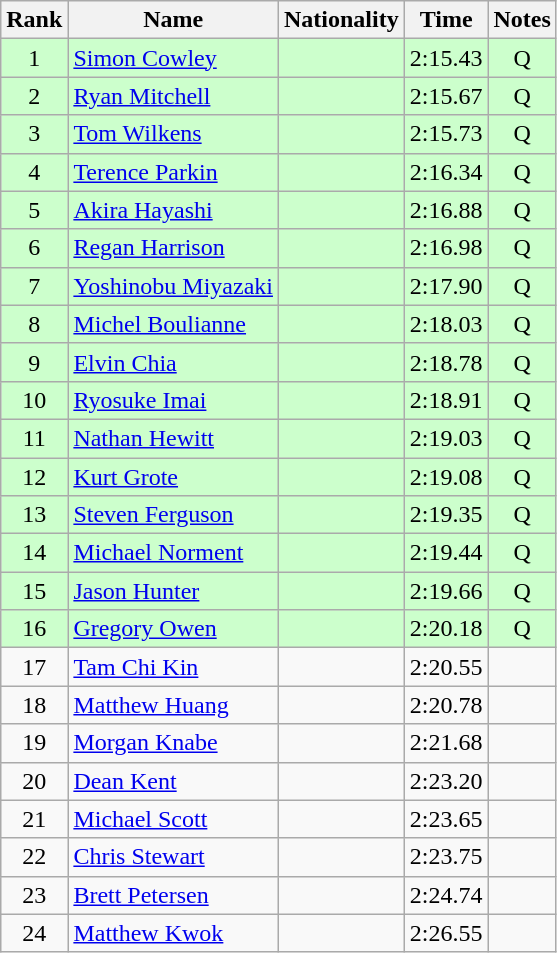<table class="wikitable sortable" style="text-align:center">
<tr>
<th>Rank</th>
<th>Name</th>
<th>Nationality</th>
<th>Time</th>
<th>Notes</th>
</tr>
<tr bgcolor=ccffcc>
<td>1</td>
<td align=left><a href='#'>Simon Cowley</a></td>
<td align=left></td>
<td>2:15.43</td>
<td>Q</td>
</tr>
<tr bgcolor=ccffcc>
<td>2</td>
<td align=left><a href='#'>Ryan Mitchell</a></td>
<td align=left></td>
<td>2:15.67</td>
<td>Q</td>
</tr>
<tr bgcolor=ccffcc>
<td>3</td>
<td align=left><a href='#'>Tom Wilkens</a></td>
<td align=left></td>
<td>2:15.73</td>
<td>Q</td>
</tr>
<tr bgcolor=ccffcc>
<td>4</td>
<td align=left><a href='#'>Terence Parkin</a></td>
<td align=left></td>
<td>2:16.34</td>
<td>Q</td>
</tr>
<tr bgcolor=ccffcc>
<td>5</td>
<td align=left><a href='#'>Akira Hayashi</a></td>
<td align=left></td>
<td>2:16.88</td>
<td>Q</td>
</tr>
<tr bgcolor=ccffcc>
<td>6</td>
<td align=left><a href='#'>Regan Harrison</a></td>
<td align=left></td>
<td>2:16.98</td>
<td>Q</td>
</tr>
<tr bgcolor=ccffcc>
<td>7</td>
<td align=left><a href='#'>Yoshinobu Miyazaki</a></td>
<td align=left></td>
<td>2:17.90</td>
<td>Q</td>
</tr>
<tr bgcolor=ccffcc>
<td>8</td>
<td align=left><a href='#'>Michel Boulianne</a></td>
<td align=left></td>
<td>2:18.03</td>
<td>Q</td>
</tr>
<tr bgcolor=ccffcc>
<td>9</td>
<td align=left><a href='#'>Elvin Chia</a></td>
<td align=left></td>
<td>2:18.78</td>
<td>Q</td>
</tr>
<tr bgcolor=ccffcc>
<td>10</td>
<td align=left><a href='#'>Ryosuke Imai</a></td>
<td align=left></td>
<td>2:18.91</td>
<td>Q</td>
</tr>
<tr bgcolor=ccffcc>
<td>11</td>
<td align=left><a href='#'>Nathan Hewitt</a></td>
<td align=left></td>
<td>2:19.03</td>
<td>Q</td>
</tr>
<tr bgcolor=ccffcc>
<td>12</td>
<td align=left><a href='#'>Kurt Grote</a></td>
<td align=left></td>
<td>2:19.08</td>
<td>Q</td>
</tr>
<tr bgcolor=ccffcc>
<td>13</td>
<td align=left><a href='#'>Steven Ferguson</a></td>
<td align=left></td>
<td>2:19.35</td>
<td>Q</td>
</tr>
<tr bgcolor=ccffcc>
<td>14</td>
<td align=left><a href='#'>Michael Norment</a></td>
<td align=left></td>
<td>2:19.44</td>
<td>Q</td>
</tr>
<tr bgcolor=ccffcc>
<td>15</td>
<td align=left><a href='#'>Jason Hunter</a></td>
<td align=left></td>
<td>2:19.66</td>
<td>Q</td>
</tr>
<tr bgcolor=ccffcc>
<td>16</td>
<td align=left><a href='#'>Gregory Owen</a></td>
<td align=left></td>
<td>2:20.18</td>
<td>Q</td>
</tr>
<tr>
<td>17</td>
<td align=left><a href='#'>Tam Chi Kin</a></td>
<td align=left></td>
<td>2:20.55</td>
<td></td>
</tr>
<tr>
<td>18</td>
<td align=left><a href='#'>Matthew Huang</a></td>
<td align=left></td>
<td>2:20.78</td>
<td></td>
</tr>
<tr>
<td>19</td>
<td align=left><a href='#'>Morgan Knabe</a></td>
<td align=left></td>
<td>2:21.68</td>
<td></td>
</tr>
<tr>
<td>20</td>
<td align=left><a href='#'>Dean Kent</a></td>
<td align=left></td>
<td>2:23.20</td>
<td></td>
</tr>
<tr>
<td>21</td>
<td align=left><a href='#'>Michael Scott</a></td>
<td align=left></td>
<td>2:23.65</td>
<td></td>
</tr>
<tr>
<td>22</td>
<td align=left><a href='#'>Chris Stewart</a></td>
<td align=left></td>
<td>2:23.75</td>
<td></td>
</tr>
<tr>
<td>23</td>
<td align=left><a href='#'>Brett Petersen</a></td>
<td align=left></td>
<td>2:24.74</td>
<td></td>
</tr>
<tr>
<td>24</td>
<td align=left><a href='#'>Matthew Kwok</a></td>
<td align=left></td>
<td>2:26.55</td>
<td></td>
</tr>
</table>
